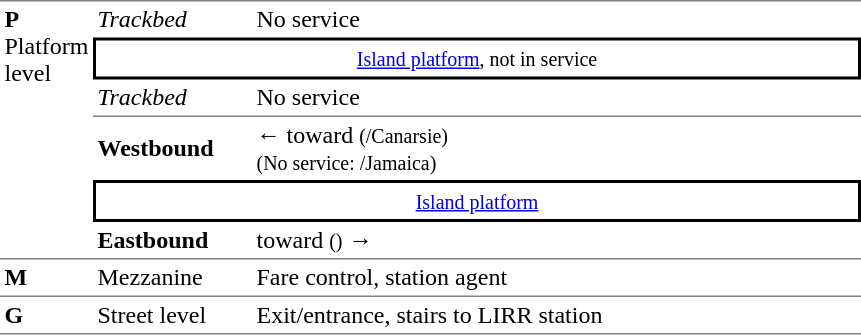<table table border=0 cellspacing=0 cellpadding=3>
<tr>
<td style="border-top:solid 1px gray;border-bottom:solid 1px gray;" width=50 rowspan=6 valign=top><strong>P</strong><br>Platform level</td>
<td style="border-top:solid 1px gray;" width=100><em>Trackbed</em></td>
<td style="border-top:solid 1px gray;" width=400>No service</td>
</tr>
<tr>
<td style="border-top:solid 2px black;border-right:solid 2px black;border-left:solid 2px black;border-bottom:solid 2px black;text-align:center;" colspan=2><small><a href='#'>Island platform</a>, not in service</small></td>
</tr>
<tr>
<td><em>Trackbed</em></td>
<td>No service</td>
</tr>
<tr>
<td style="border-top:solid 1px gray;"><span><strong>Westbound</strong></span></td>
<td style="border-top:solid 1px gray;">←  toward  <small>(/Canarsie)</small><br><small>(No service: /Jamaica)</small></td>
</tr>
<tr>
<td style="border-top:solid 2px black;border-right:solid 2px black;border-left:solid 2px black;border-bottom:solid 2px black;text-align:center;" colspan=2><small><a href='#'>Island platform</a></small></td>
</tr>
<tr>
<td style="border-bottom:solid 1px gray;"><span><strong>Eastbound</strong></span></td>
<td style="border-bottom:solid 1px gray;">  toward  <small>()</small> →</td>
</tr>
<tr>
<td style="border-bottom:solid 1px gray;"><strong>M</strong></td>
<td style="border-bottom:solid 1px gray;">Mezzanine</td>
<td style="border-bottom:solid 1px gray;">Fare control, station agent<br></td>
</tr>
<tr>
<td style="border-bottom:solid 1px gray;"><strong>G</strong></td>
<td style="border-bottom:solid 1px gray;">Street level</td>
<td style="border-bottom:solid 1px gray;">Exit/entrance, stairs to  LIRR station</td>
</tr>
</table>
